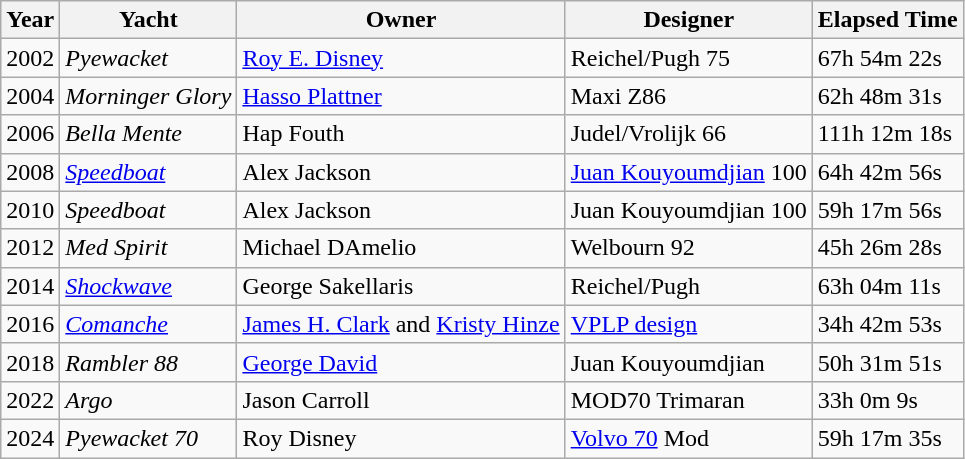<table class=wikitable>
<tr>
<th>Year</th>
<th>Yacht</th>
<th>Owner</th>
<th>Designer</th>
<th>Elapsed Time</th>
</tr>
<tr>
<td>2002</td>
<td> <em>Pyewacket</em></td>
<td><a href='#'>Roy E. Disney</a></td>
<td>Reichel/Pugh 75</td>
<td>67h 54m 22s</td>
</tr>
<tr>
<td>2004</td>
<td> <em>Morninger Glory</em></td>
<td><a href='#'>Hasso Plattner</a></td>
<td>Maxi Z86</td>
<td>62h 48m 31s</td>
</tr>
<tr>
<td>2006</td>
<td> <em>Bella Mente</em></td>
<td>Hap Fouth</td>
<td>Judel/Vrolijk 66</td>
<td>111h 12m 18s</td>
</tr>
<tr>
<td>2008</td>
<td> <em><a href='#'>Speedboat</a></em></td>
<td>Alex Jackson</td>
<td><a href='#'>Juan Kouyoumdjian</a> 100</td>
<td>64h 42m 56s</td>
</tr>
<tr>
<td>2010</td>
<td> <em>Speedboat</em></td>
<td>Alex Jackson</td>
<td>Juan Kouyoumdjian 100</td>
<td>59h 17m 56s</td>
</tr>
<tr>
<td>2012</td>
<td> <em>Med Spirit</em></td>
<td>Michael DAmelio</td>
<td>Welbourn 92</td>
<td>45h 26m 28s</td>
</tr>
<tr>
<td>2014</td>
<td> <em><a href='#'>Shockwave</a></em></td>
<td>George Sakellaris</td>
<td>Reichel/Pugh</td>
<td>63h 04m 11s</td>
</tr>
<tr>
<td>2016</td>
<td> <em><a href='#'>Comanche</a></em></td>
<td><a href='#'>James H. Clark</a> and <a href='#'>Kristy Hinze</a></td>
<td><a href='#'>VPLP design</a></td>
<td>34h 42m 53s</td>
</tr>
<tr>
<td>2018</td>
<td> <em>Rambler 88</em></td>
<td><a href='#'>George David</a></td>
<td>Juan Kouyoumdjian</td>
<td>50h 31m 51s</td>
</tr>
<tr>
<td>2022</td>
<td> <em>Argo</em></td>
<td>Jason Carroll</td>
<td>MOD70 Trimaran</td>
<td>33h 0m 9s</td>
</tr>
<tr>
<td>2024</td>
<td> <em>Pyewacket 70</em></td>
<td>Roy Disney</td>
<td><a href='#'>Volvo 70</a> Mod</td>
<td>59h 17m 35s</td>
</tr>
</table>
